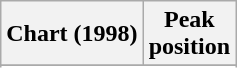<table class="wikitable sortable plainrowheaders" style="text-align:center">
<tr>
<th scope="col">Chart (1998)</th>
<th scope="col">Peak<br>position</th>
</tr>
<tr>
</tr>
<tr>
</tr>
</table>
